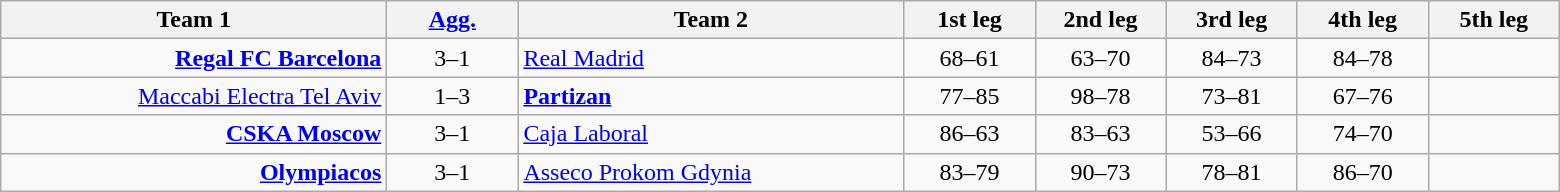<table class=wikitable style="text-align:center">
<tr>
<th width=250>Team 1</th>
<th width=80><a href='#'>Agg.</a></th>
<th width=250>Team 2</th>
<th width=80>1st leg</th>
<th width=80>2nd leg</th>
<th width=80>3rd leg</th>
<th width=80>4th leg</th>
<th width=80>5th leg</th>
</tr>
<tr>
<td align=right><strong><a href='#'>Regal FC Barcelona</a> </strong></td>
<td>3–1</td>
<td align=left> <a href='#'>Real Madrid</a></td>
<td>68–61</td>
<td>63–70</td>
<td>84–73</td>
<td>84–78</td>
<td></td>
</tr>
<tr>
<td align=right><a href='#'>Maccabi Electra Tel Aviv</a> </td>
<td>1–3</td>
<td align=left><strong> <a href='#'>Partizan</a></strong></td>
<td>77–85</td>
<td>98–78</td>
<td>73–81</td>
<td>67–76</td>
<td></td>
</tr>
<tr>
<td align=right><strong><a href='#'>CSKA Moscow</a></strong> </td>
<td>3–1</td>
<td align=left> <a href='#'>Caja Laboral</a></td>
<td>86–63</td>
<td>83–63</td>
<td>53–66</td>
<td>74–70</td>
<td></td>
</tr>
<tr>
<td align=right><strong><a href='#'>Olympiacos</a></strong> </td>
<td>3–1</td>
<td align=left> <a href='#'>Asseco Prokom Gdynia</a></td>
<td>83–79</td>
<td>90–73</td>
<td>78–81</td>
<td>86–70</td>
<td></td>
</tr>
</table>
